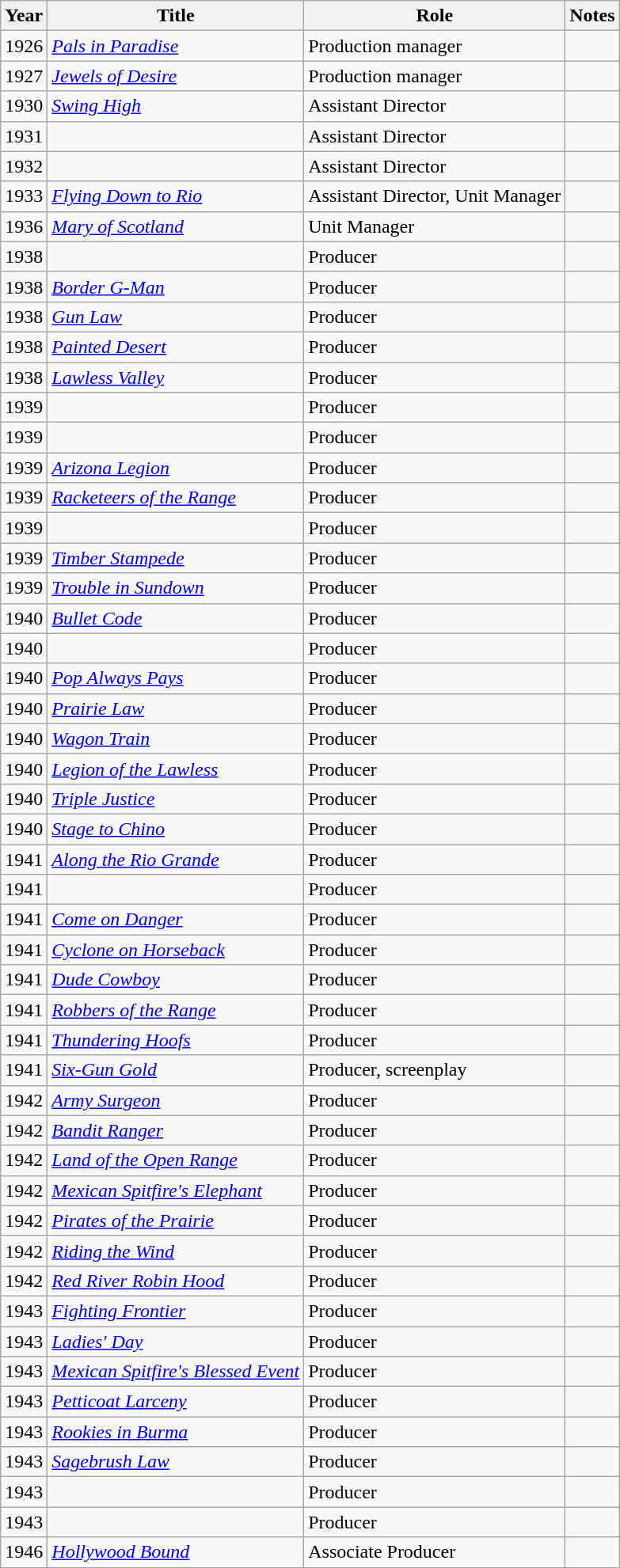<table class="wikitable sortable">
<tr>
<th>Year</th>
<th>Title</th>
<th>Role</th>
<th>Notes</th>
</tr>
<tr>
<td>1926</td>
<td><em><a href='#'>Pals in Paradise</a></em></td>
<td>Production manager</td>
<td></td>
</tr>
<tr>
<td>1927</td>
<td><em><a href='#'>Jewels of Desire</a></em></td>
<td>Production manager</td>
<td></td>
</tr>
<tr>
<td>1930</td>
<td><em><a href='#'>Swing High</a></em></td>
<td>Assistant Director</td>
<td></td>
</tr>
<tr>
<td>1931</td>
<td><em></em></td>
<td>Assistant Director</td>
<td></td>
</tr>
<tr>
<td>1932</td>
<td><em></em></td>
<td>Assistant Director</td>
<td></td>
</tr>
<tr>
<td>1933</td>
<td><em><a href='#'>Flying Down to Rio</a></em></td>
<td>Assistant Director, Unit Manager</td>
<td></td>
</tr>
<tr>
<td>1936</td>
<td><em><a href='#'>Mary of Scotland</a></em></td>
<td>Unit Manager</td>
<td></td>
</tr>
<tr>
<td>1938</td>
<td><em></em></td>
<td>Producer</td>
<td></td>
</tr>
<tr>
<td>1938</td>
<td><em><a href='#'>Border G-Man</a></em></td>
<td>Producer</td>
<td></td>
</tr>
<tr>
<td>1938</td>
<td><em><a href='#'>Gun Law</a></em></td>
<td>Producer</td>
<td></td>
</tr>
<tr>
<td>1938</td>
<td><em><a href='#'>Painted Desert</a></em></td>
<td>Producer</td>
<td></td>
</tr>
<tr>
<td>1938</td>
<td><em><a href='#'>Lawless Valley</a></em></td>
<td>Producer</td>
<td></td>
</tr>
<tr>
<td>1939</td>
<td><em></em></td>
<td>Producer</td>
<td></td>
</tr>
<tr>
<td>1939</td>
<td><em></em></td>
<td>Producer</td>
<td></td>
</tr>
<tr>
<td>1939</td>
<td><em><a href='#'>Arizona Legion</a></em></td>
<td>Producer</td>
<td></td>
</tr>
<tr>
<td>1939</td>
<td><em><a href='#'>Racketeers of the Range</a></em></td>
<td>Producer</td>
<td></td>
</tr>
<tr>
<td>1939</td>
<td><em></em></td>
<td>Producer</td>
<td></td>
</tr>
<tr>
<td>1939</td>
<td><em><a href='#'>Timber Stampede</a></em></td>
<td>Producer</td>
<td></td>
</tr>
<tr>
<td>1939</td>
<td><em><a href='#'>Trouble in Sundown</a></em></td>
<td>Producer</td>
<td></td>
</tr>
<tr>
<td>1940</td>
<td><em><a href='#'>Bullet Code</a></em></td>
<td>Producer</td>
<td></td>
</tr>
<tr>
<td>1940</td>
<td><em></em></td>
<td>Producer</td>
<td></td>
</tr>
<tr>
<td>1940</td>
<td><em><a href='#'>Pop Always Pays</a></em></td>
<td>Producer</td>
<td></td>
</tr>
<tr>
<td>1940</td>
<td><em><a href='#'>Prairie Law</a></em></td>
<td>Producer</td>
<td></td>
</tr>
<tr>
<td>1940</td>
<td><em><a href='#'>Wagon Train</a></em></td>
<td>Producer</td>
<td></td>
</tr>
<tr>
<td>1940</td>
<td><em><a href='#'>Legion of the Lawless</a></em></td>
<td>Producer</td>
<td></td>
</tr>
<tr>
<td>1940</td>
<td><em><a href='#'>Triple Justice</a></em></td>
<td>Producer</td>
<td></td>
</tr>
<tr>
<td>1940</td>
<td><em><a href='#'>Stage to Chino</a></em></td>
<td>Producer</td>
<td></td>
</tr>
<tr>
<td>1941</td>
<td><em><a href='#'>Along the Rio Grande</a></em></td>
<td>Producer</td>
<td></td>
</tr>
<tr>
<td>1941</td>
<td><em></em></td>
<td>Producer</td>
<td></td>
</tr>
<tr>
<td>1941</td>
<td><em><a href='#'>Come on Danger</a></em></td>
<td>Producer</td>
<td></td>
</tr>
<tr>
<td>1941</td>
<td><em><a href='#'>Cyclone on Horseback</a></em></td>
<td>Producer</td>
<td></td>
</tr>
<tr>
<td>1941</td>
<td><em><a href='#'>Dude Cowboy</a></em></td>
<td>Producer</td>
<td></td>
</tr>
<tr>
<td>1941</td>
<td><em><a href='#'>Robbers of the Range</a></em></td>
<td>Producer</td>
<td></td>
</tr>
<tr>
<td>1941</td>
<td><em><a href='#'>Thundering Hoofs</a></em></td>
<td>Producer</td>
<td></td>
</tr>
<tr>
<td>1941</td>
<td><em><a href='#'>Six-Gun Gold</a></em></td>
<td>Producer, screenplay</td>
<td></td>
</tr>
<tr>
<td>1942</td>
<td><em><a href='#'>Army Surgeon</a></em></td>
<td>Producer</td>
<td></td>
</tr>
<tr>
<td>1942</td>
<td><em><a href='#'>Bandit Ranger</a></em></td>
<td>Producer</td>
<td></td>
</tr>
<tr>
<td>1942</td>
<td><em><a href='#'>Land of the Open Range</a></em></td>
<td>Producer</td>
<td></td>
</tr>
<tr>
<td>1942</td>
<td><em><a href='#'>Mexican Spitfire's Elephant</a></em></td>
<td>Producer</td>
<td></td>
</tr>
<tr>
<td>1942</td>
<td><em><a href='#'>Pirates of the Prairie</a></em></td>
<td>Producer</td>
<td></td>
</tr>
<tr>
<td>1942</td>
<td><em><a href='#'>Riding the Wind</a></em></td>
<td>Producer</td>
<td></td>
</tr>
<tr>
<td>1942</td>
<td><em><a href='#'>Red River Robin Hood</a></em></td>
<td>Producer</td>
<td></td>
</tr>
<tr>
<td>1943</td>
<td><em><a href='#'>Fighting Frontier</a></em></td>
<td>Producer</td>
<td></td>
</tr>
<tr>
<td>1943</td>
<td><em><a href='#'>Ladies' Day</a></em></td>
<td>Producer</td>
<td></td>
</tr>
<tr>
<td>1943</td>
<td><em><a href='#'>Mexican Spitfire's Blessed Event</a></em></td>
<td>Producer</td>
<td></td>
</tr>
<tr>
<td>1943</td>
<td><em><a href='#'>Petticoat Larceny</a></em></td>
<td>Producer</td>
<td></td>
</tr>
<tr>
<td>1943</td>
<td><em><a href='#'>Rookies in Burma</a></em></td>
<td>Producer</td>
<td></td>
</tr>
<tr>
<td>1943</td>
<td><em><a href='#'>Sagebrush Law</a></em></td>
<td>Producer</td>
<td></td>
</tr>
<tr>
<td>1943</td>
<td><em></em></td>
<td>Producer</td>
<td></td>
</tr>
<tr>
<td>1943</td>
<td><em></em></td>
<td>Producer</td>
<td></td>
</tr>
<tr>
<td>1946</td>
<td><em><a href='#'>Hollywood Bound</a></em></td>
<td>Associate Producer</td>
<td></td>
</tr>
</table>
